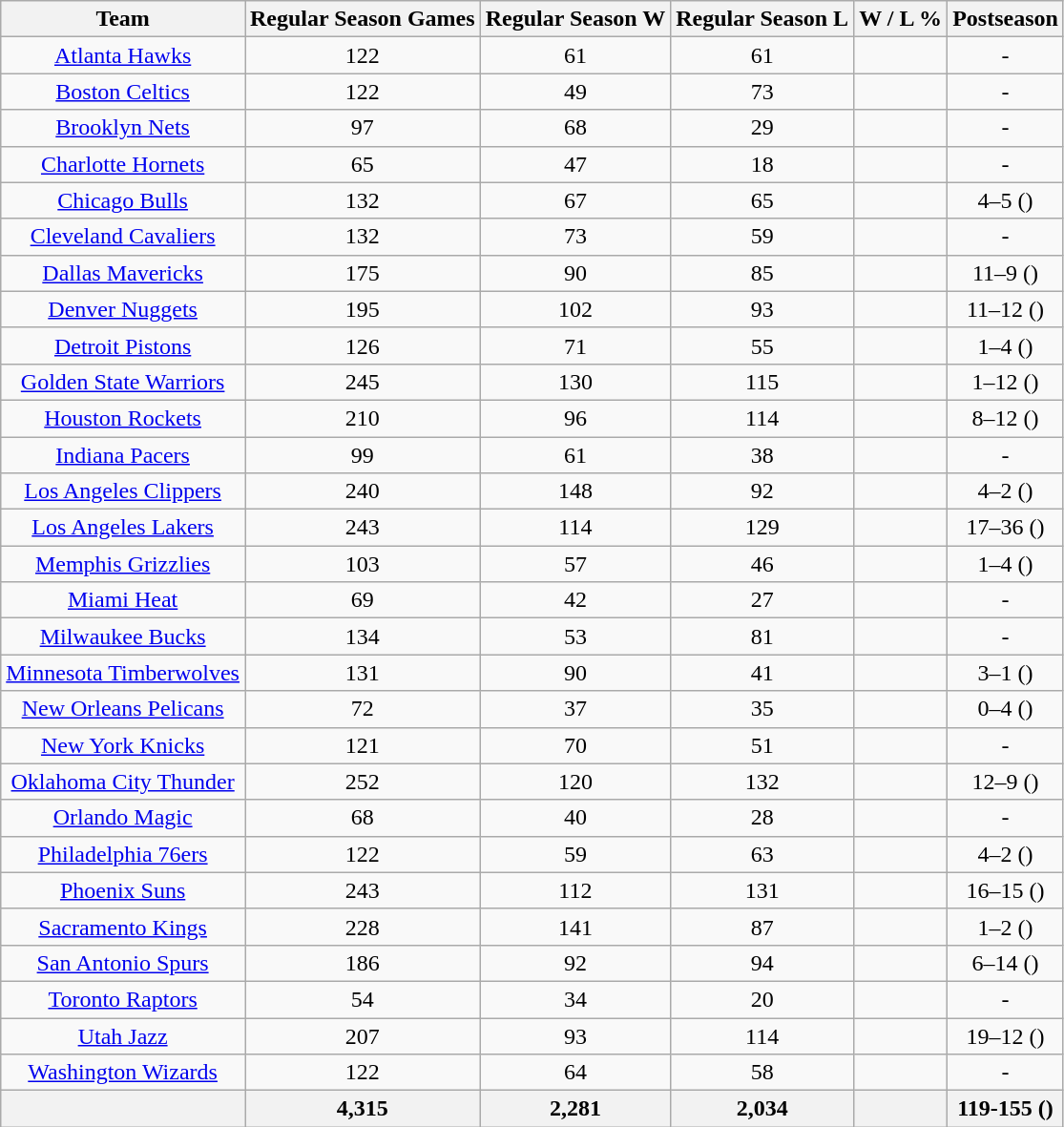<table class="wikitable sortable" style="text-align:center">
<tr>
<th>Team</th>
<th>Regular Season Games</th>
<th>Regular Season W</th>
<th>Regular Season L</th>
<th>W / L %</th>
<th>Postseason</th>
</tr>
<tr>
<td><a href='#'>Atlanta Hawks</a></td>
<td>122</td>
<td>61</td>
<td>61</td>
<td></td>
<td>-</td>
</tr>
<tr>
<td><a href='#'>Boston Celtics</a></td>
<td>122</td>
<td>49</td>
<td>73</td>
<td></td>
<td>-</td>
</tr>
<tr>
<td><a href='#'>Brooklyn Nets</a></td>
<td>97</td>
<td>68</td>
<td>29</td>
<td></td>
<td>-</td>
</tr>
<tr>
<td><a href='#'>Charlotte Hornets</a></td>
<td>65</td>
<td>47</td>
<td>18</td>
<td></td>
<td>-</td>
</tr>
<tr>
<td><a href='#'>Chicago Bulls</a></td>
<td>132</td>
<td>67</td>
<td>65</td>
<td></td>
<td>4–5 ()</td>
</tr>
<tr>
<td><a href='#'>Cleveland Cavaliers</a></td>
<td>132</td>
<td>73</td>
<td>59</td>
<td></td>
<td>-</td>
</tr>
<tr>
<td><a href='#'>Dallas Mavericks</a></td>
<td>175</td>
<td>90</td>
<td>85</td>
<td></td>
<td>11–9 ()</td>
</tr>
<tr>
<td><a href='#'>Denver Nuggets</a></td>
<td>195</td>
<td>102</td>
<td>93</td>
<td></td>
<td>11–12 ()</td>
</tr>
<tr>
<td><a href='#'>Detroit Pistons</a></td>
<td>126</td>
<td>71</td>
<td>55</td>
<td></td>
<td>1–4 ()</td>
</tr>
<tr>
<td><a href='#'>Golden State Warriors</a></td>
<td>245</td>
<td>130</td>
<td>115</td>
<td></td>
<td>1–12 ()</td>
</tr>
<tr>
<td><a href='#'>Houston Rockets</a></td>
<td>210</td>
<td>96</td>
<td>114</td>
<td></td>
<td>8–12 ()</td>
</tr>
<tr>
<td><a href='#'>Indiana Pacers</a></td>
<td>99</td>
<td>61</td>
<td>38</td>
<td></td>
<td>-</td>
</tr>
<tr>
<td><a href='#'>Los Angeles Clippers</a></td>
<td>240</td>
<td>148</td>
<td>92</td>
<td></td>
<td>4–2 ()</td>
</tr>
<tr>
<td><a href='#'>Los Angeles Lakers</a></td>
<td>243</td>
<td>114</td>
<td>129</td>
<td></td>
<td>17–36 ()</td>
</tr>
<tr>
<td><a href='#'>Memphis Grizzlies</a></td>
<td>103</td>
<td>57</td>
<td>46</td>
<td></td>
<td>1–4 ()</td>
</tr>
<tr>
<td><a href='#'>Miami Heat</a></td>
<td>69</td>
<td>42</td>
<td>27</td>
<td></td>
<td>-</td>
</tr>
<tr>
<td><a href='#'>Milwaukee Bucks</a></td>
<td>134</td>
<td>53</td>
<td>81</td>
<td></td>
<td>-</td>
</tr>
<tr>
<td><a href='#'>Minnesota Timberwolves</a></td>
<td>131</td>
<td>90</td>
<td>41</td>
<td></td>
<td>3–1 ()</td>
</tr>
<tr>
<td><a href='#'>New Orleans Pelicans</a></td>
<td>72</td>
<td>37</td>
<td>35</td>
<td></td>
<td>0–4 ()</td>
</tr>
<tr>
<td><a href='#'>New York Knicks</a></td>
<td>121</td>
<td>70</td>
<td>51</td>
<td></td>
<td>-</td>
</tr>
<tr>
<td><a href='#'>Oklahoma City Thunder</a></td>
<td>252</td>
<td>120</td>
<td>132</td>
<td></td>
<td>12–9 ()</td>
</tr>
<tr>
<td><a href='#'>Orlando Magic</a></td>
<td>68</td>
<td>40</td>
<td>28</td>
<td></td>
<td>-</td>
</tr>
<tr>
<td><a href='#'>Philadelphia 76ers</a></td>
<td>122</td>
<td>59</td>
<td>63</td>
<td></td>
<td>4–2 ()</td>
</tr>
<tr>
<td><a href='#'>Phoenix Suns</a></td>
<td>243</td>
<td>112</td>
<td>131</td>
<td></td>
<td>16–15 ()</td>
</tr>
<tr>
<td><a href='#'>Sacramento Kings</a></td>
<td>228</td>
<td>141</td>
<td>87</td>
<td></td>
<td>1–2 ()</td>
</tr>
<tr>
<td><a href='#'>San Antonio Spurs</a></td>
<td>186</td>
<td>92</td>
<td>94</td>
<td></td>
<td>6–14 ()</td>
</tr>
<tr>
<td><a href='#'>Toronto Raptors</a></td>
<td>54</td>
<td>34</td>
<td>20</td>
<td></td>
<td>-</td>
</tr>
<tr>
<td><a href='#'>Utah Jazz</a></td>
<td>207</td>
<td>93</td>
<td>114</td>
<td></td>
<td>19–12 ()</td>
</tr>
<tr>
<td><a href='#'>Washington Wizards</a></td>
<td>122</td>
<td>64</td>
<td>58</td>
<td></td>
<td>-</td>
</tr>
<tr align="center">
<th colspan="1"></th>
<th>4,315</th>
<th>2,281</th>
<th>2,034</th>
<th></th>
<th>119-155 ()</th>
</tr>
</table>
